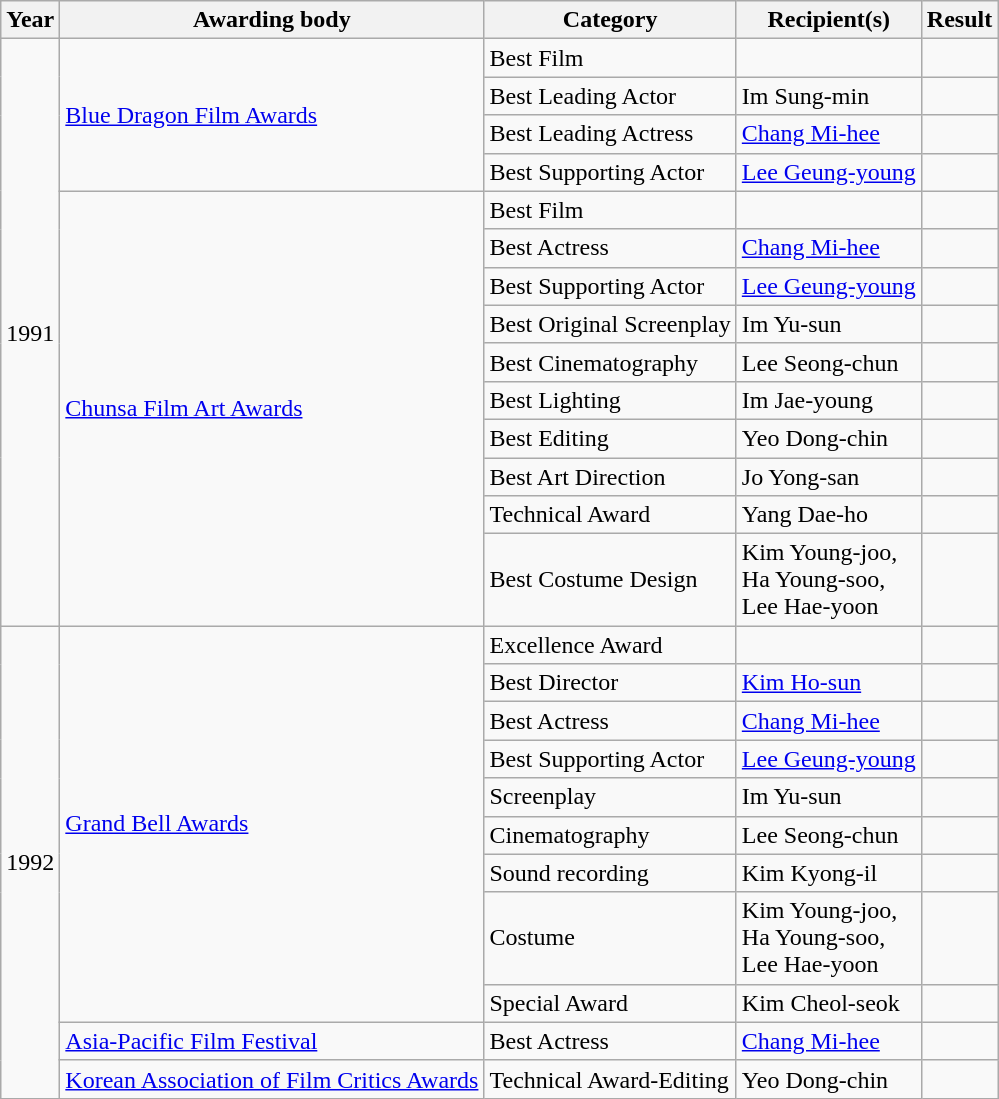<table class="wikitable">
<tr>
<th>Year</th>
<th>Awarding body</th>
<th>Category</th>
<th>Recipient(s)</th>
<th>Result</th>
</tr>
<tr>
<td rowspan=14>1991</td>
<td rowspan=4><a href='#'>Blue Dragon Film Awards</a></td>
<td>Best Film</td>
<td></td>
<td></td>
</tr>
<tr>
<td>Best Leading Actor</td>
<td>Im Sung-min</td>
<td></td>
</tr>
<tr>
<td>Best Leading Actress</td>
<td><a href='#'>Chang Mi-hee</a></td>
<td></td>
</tr>
<tr>
<td>Best Supporting Actor</td>
<td><a href='#'>Lee Geung-young</a></td>
<td></td>
</tr>
<tr>
<td rowspan=10><a href='#'>Chunsa Film Art Awards</a></td>
<td>Best Film</td>
<td></td>
<td></td>
</tr>
<tr>
<td>Best Actress</td>
<td><a href='#'>Chang Mi-hee</a></td>
<td></td>
</tr>
<tr>
<td>Best Supporting Actor</td>
<td><a href='#'>Lee Geung-young</a></td>
<td></td>
</tr>
<tr>
<td>Best Original Screenplay</td>
<td>Im Yu-sun</td>
<td></td>
</tr>
<tr>
<td>Best Cinematography</td>
<td>Lee Seong-chun</td>
<td></td>
</tr>
<tr>
<td>Best Lighting</td>
<td>Im Jae-young</td>
<td></td>
</tr>
<tr>
<td>Best Editing</td>
<td>Yeo Dong-chin</td>
<td></td>
</tr>
<tr>
<td>Best Art Direction</td>
<td>Jo Yong-san</td>
<td></td>
</tr>
<tr>
<td>Technical Award</td>
<td>Yang Dae-ho</td>
<td></td>
</tr>
<tr>
<td>Best Costume Design</td>
<td>Kim Young-joo,<br>Ha Young-soo,<br>Lee Hae-yoon</td>
<td></td>
</tr>
<tr>
<td rowspan=11>1992</td>
<td rowspan=9><a href='#'>Grand Bell Awards</a></td>
<td>Excellence Award</td>
<td></td>
<td></td>
</tr>
<tr>
<td>Best Director</td>
<td><a href='#'>Kim Ho-sun</a></td>
<td></td>
</tr>
<tr>
<td>Best Actress</td>
<td><a href='#'>Chang Mi-hee</a></td>
<td></td>
</tr>
<tr>
<td>Best Supporting Actor</td>
<td><a href='#'>Lee Geung-young</a></td>
<td></td>
</tr>
<tr>
<td>Screenplay</td>
<td>Im Yu-sun</td>
<td></td>
</tr>
<tr>
<td>Cinematography</td>
<td>Lee Seong-chun</td>
<td></td>
</tr>
<tr>
<td>Sound recording</td>
<td>Kim Kyong-il</td>
<td></td>
</tr>
<tr>
<td>Costume</td>
<td>Kim Young-joo,<br>Ha Young-soo,<br>Lee Hae-yoon</td>
<td></td>
</tr>
<tr>
<td>Special Award</td>
<td>Kim Cheol-seok</td>
<td></td>
</tr>
<tr>
<td><a href='#'>Asia-Pacific Film Festival</a></td>
<td>Best Actress</td>
<td><a href='#'>Chang Mi-hee</a></td>
<td></td>
</tr>
<tr>
<td><a href='#'>Korean Association of Film Critics Awards</a></td>
<td>Technical Award-Editing</td>
<td>Yeo Dong-chin</td>
<td></td>
</tr>
</table>
